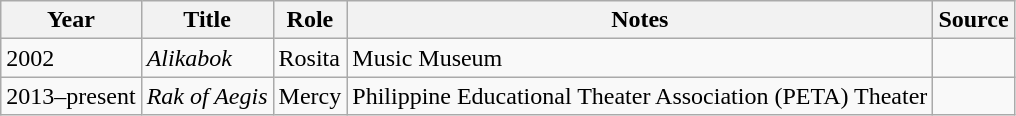<table class="wikitable sortable" >
<tr>
<th>Year</th>
<th>Title</th>
<th>Role</th>
<th class="unsortable">Notes </th>
<th class="unsortable">Source </th>
</tr>
<tr>
<td>2002</td>
<td><em>Alikabok</em></td>
<td>Rosita</td>
<td>Music Museum</td>
<td></td>
</tr>
<tr>
<td>2013–present</td>
<td><em>Rak of Aegis</em></td>
<td>Mercy</td>
<td>Philippine Educational Theater Association (PETA) Theater</td>
<td></td>
</tr>
</table>
